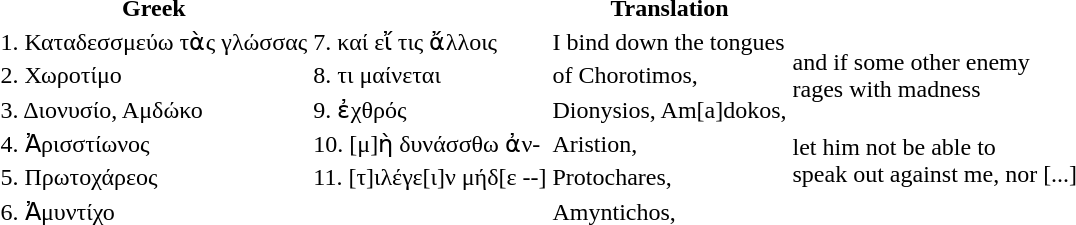<table>
<tr>
<th>Greek</th>
<th></th>
<th>Translation</th>
<th></th>
</tr>
<tr>
<td>1. Καταδεσσμεύω τὰς γλώσσας</td>
<td>7. καί εἴ τις ἄλλοις</td>
<td>I bind down the tongues</td>
<td rowspan="3">and if some other enemy<br>rages with madness</td>
</tr>
<tr>
<td>2. Χωροτίμο</td>
<td>8. τι μαίνεται</td>
<td>of Chorotimos,</td>
</tr>
<tr>
<td>3. Διονυσίο, Αμδώκο</td>
<td>9. ἐχθρός</td>
<td>Dionysios, Am[a]dokos,</td>
</tr>
<tr>
<td>4. Ἀρισστίωνος</td>
<td>10. [μ]ὴ δυνάσσθω ἀν-</td>
<td>Aristion,</td>
<td rowspan="2">let him not be able to<br>speak out against me, nor [...]</td>
</tr>
<tr>
<td>5. Πρωτοχάρεος</td>
<td>11. [τ]ιλέγε[ι]ν μήδ[ε --]</td>
<td>Protochares,</td>
</tr>
<tr>
<td>6. Ἀμυντίχο</td>
<td></td>
<td>Amyntichos,</td>
<td></td>
</tr>
</table>
